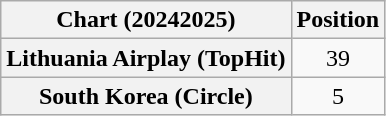<table class="wikitable sortable plainrowheaders" style="text-align:center">
<tr>
<th scope="col">Chart (20242025)</th>
<th scope="col">Position</th>
</tr>
<tr>
<th scope="row">Lithuania Airplay (TopHit)</th>
<td>39</td>
</tr>
<tr>
<th scope="row">South Korea (Circle)</th>
<td>5</td>
</tr>
</table>
